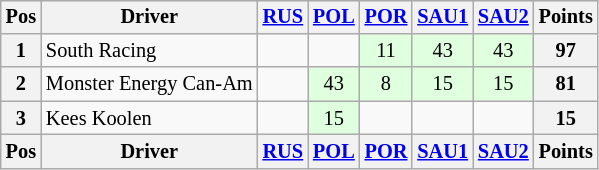<table class="wikitable" style="font-size: 85%; text-align: center; display: inline-table;">
<tr valign="top">
<th valign="middle">Pos</th>
<th valign="middle">Driver</th>
<th><a href='#'>RUS</a><br></th>
<th><a href='#'>POL</a><br></th>
<th><a href='#'>POR</a><br></th>
<th><a href='#'>SAU1</a><br></th>
<th><a href='#'>SAU2</a><br></th>
<th valign="middle">Points</th>
</tr>
<tr>
<th>1</th>
<td align=left> South Racing</td>
<td></td>
<td></td>
<td style="background:#dfffdf;">11</td>
<td style="background:#dfffdf;">43</td>
<td style="background:#dfffdf;">43</td>
<th>97</th>
</tr>
<tr>
<th>2</th>
<td align=left> Monster Energy Can-Am</td>
<td></td>
<td style="background:#dfffdf;">43</td>
<td style="background:#dfffdf;">8</td>
<td style="background:#dfffdf;">15</td>
<td style="background:#dfffdf;">15</td>
<th>81</th>
</tr>
<tr>
<th>3</th>
<td align=left> Kees Koolen</td>
<td></td>
<td style="background:#dfffdf;">15</td>
<td></td>
<td></td>
<td></td>
<th>15</th>
</tr>
<tr valign="top">
<th valign="middle">Pos</th>
<th valign="middle">Driver</th>
<th><a href='#'>RUS</a><br></th>
<th><a href='#'>POL</a><br></th>
<th><a href='#'>POR</a><br></th>
<th><a href='#'>SAU1</a><br></th>
<th><a href='#'>SAU2</a><br></th>
<th valign="middle">Points</th>
</tr>
</table>
